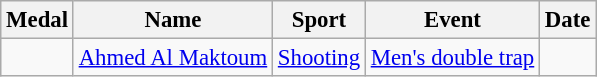<table class="wikitable sortable" style="font-size: 95%;">
<tr>
<th>Medal</th>
<th>Name</th>
<th>Sport</th>
<th>Event</th>
<th>Date</th>
</tr>
<tr>
<td></td>
<td><a href='#'>Ahmed Al Maktoum</a></td>
<td><a href='#'>Shooting</a></td>
<td><a href='#'>Men's double trap</a></td>
<td></td>
</tr>
</table>
